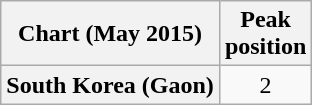<table class="wikitable plainrowheaders" style="text-align:center">
<tr>
<th scope="col">Chart (May 2015)</th>
<th scope="col">Peak<br>position</th>
</tr>
<tr>
<th scope="row">South Korea (Gaon)</th>
<td>2</td>
</tr>
</table>
